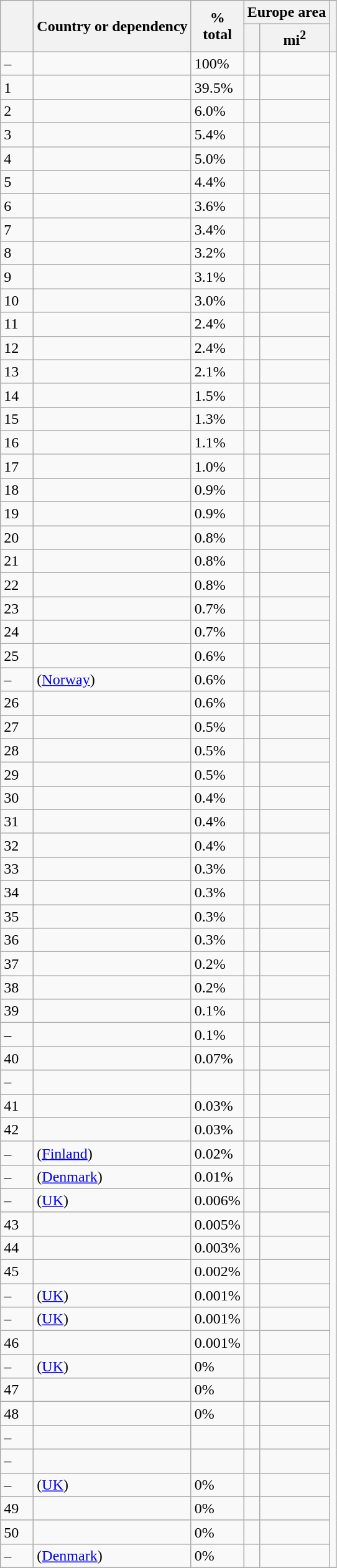<table class="sortable wikitable sticky-header-multi sort-under col2left" >
<tr>
<th rowspan=2></th>
<th rowspan=2>Country or dependency</th>
<th rowspan=2>%<br>total</th>
<th colspan=2>Europe area</th>
<th class="unsortable" rowspan=2></th>
</tr>
<tr>
<th></th>
<th>mi<sup>2</sup></th>
</tr>
<tr>
<td> –   </td>
<td><strong></strong></td>
<td>100%</td>
<td></td>
<td></td>
</tr>
<tr>
<td>1 </td>
<td></td>
<td>39.5%</td>
<td></td>
<td></td>
</tr>
<tr>
<td>2  </td>
<td></td>
<td>6.0%</td>
<td></td>
<td></td>
</tr>
<tr>
<td>3 </td>
<td></td>
<td>5.4%</td>
<td></td>
<td></td>
</tr>
<tr>
<td>4 </td>
<td></td>
<td>5.0%</td>
<td></td>
<td></td>
</tr>
<tr>
<td>5  </td>
<td></td>
<td>4.4%</td>
<td></td>
<td></td>
</tr>
<tr>
<td>6  </td>
<td></td>
<td>3.6%</td>
<td></td>
<td></td>
</tr>
<tr>
<td>7  </td>
<td></td>
<td>3.4%</td>
<td></td>
<td></td>
</tr>
<tr>
<td>8  </td>
<td></td>
<td>3.2%</td>
<td></td>
<td></td>
</tr>
<tr>
<td>9  </td>
<td></td>
<td>3.1%</td>
<td></td>
<td></td>
</tr>
<tr>
<td>10 </td>
<td></td>
<td>3.0%</td>
<td></td>
<td></td>
</tr>
<tr>
<td>11  </td>
<td></td>
<td>2.4%</td>
<td></td>
<td></td>
</tr>
<tr>
<td>12  </td>
<td></td>
<td>2.4%</td>
<td></td>
<td></td>
</tr>
<tr>
<td>13  </td>
<td></td>
<td>2.1%</td>
<td></td>
<td></td>
</tr>
<tr>
<td>14 </td>
<td></td>
<td>1.5%</td>
<td></td>
<td></td>
</tr>
<tr>
<td>15 </td>
<td></td>
<td>1.3%</td>
<td></td>
<td></td>
</tr>
<tr>
<td>16  </td>
<td></td>
<td>1.1%</td>
<td></td>
<td></td>
</tr>
<tr>
<td>17  </td>
<td></td>
<td>1.0%</td>
<td></td>
<td></td>
</tr>
<tr>
<td>18  </td>
<td></td>
<td>0.9%</td>
<td></td>
<td></td>
</tr>
<tr>
<td>19 </td>
<td></td>
<td>0.9%</td>
<td></td>
<td></td>
</tr>
<tr>
<td>20  </td>
<td></td>
<td>0.8%</td>
<td></td>
<td></td>
</tr>
<tr>
<td>21  </td>
<td></td>
<td>0.8%</td>
<td></td>
<td></td>
</tr>
<tr>
<td>22  </td>
<td></td>
<td>0.8%</td>
<td></td>
<td></td>
</tr>
<tr>
<td>23  </td>
<td></td>
<td>0.7%</td>
<td></td>
<td></td>
</tr>
<tr>
<td>24  </td>
<td></td>
<td>0.7%</td>
<td></td>
<td></td>
</tr>
<tr>
<td>25  </td>
<td></td>
<td>0.6%</td>
<td></td>
<td></td>
</tr>
<tr>
<td> –   </td>
<td> (<a href='#'>Norway</a>)</td>
<td>0.6%</td>
<td></td>
<td></td>
</tr>
<tr>
<td>26  </td>
<td></td>
<td>0.6%</td>
<td></td>
<td></td>
</tr>
<tr>
<td>27  </td>
<td></td>
<td>0.5%</td>
<td></td>
<td></td>
</tr>
<tr>
<td>28  </td>
<td></td>
<td>0.5%</td>
<td></td>
<td></td>
</tr>
<tr>
<td>29  </td>
<td></td>
<td>0.5%</td>
<td></td>
<td></td>
</tr>
<tr>
<td>30 </td>
<td></td>
<td>0.4%</td>
<td></td>
<td></td>
</tr>
<tr>
<td>31 </td>
<td></td>
<td>0.4%</td>
<td></td>
<td></td>
</tr>
<tr>
<td>32  </td>
<td></td>
<td>0.4%</td>
<td></td>
<td></td>
</tr>
<tr>
<td>33  </td>
<td></td>
<td>0.3%</td>
<td></td>
<td></td>
</tr>
<tr>
<td>34  </td>
<td></td>
<td>0.3%</td>
<td></td>
<td></td>
</tr>
<tr>
<td>35  </td>
<td></td>
<td>0.3%</td>
<td></td>
<td></td>
</tr>
<tr>
<td>36  </td>
<td></td>
<td>0.3%</td>
<td></td>
<td></td>
</tr>
<tr>
<td>37 </td>
<td></td>
<td>0.2%</td>
<td></td>
<td></td>
</tr>
<tr>
<td>38  </td>
<td></td>
<td>0.2%</td>
<td></td>
<td></td>
</tr>
<tr>
<td>39  </td>
<td></td>
<td>0.1%</td>
<td></td>
<td></td>
</tr>
<tr>
<td> –   </td>
<td></td>
<td>0.1%</td>
<td></td>
<td></td>
</tr>
<tr>
<td>40 </td>
<td></td>
<td>0.07%</td>
<td></td>
<td></td>
</tr>
<tr>
<td> –   </td>
<td></td>
<td></td>
<td></td>
<td></td>
</tr>
<tr>
<td>41 </td>
<td></td>
<td>0.03%</td>
<td></td>
<td></td>
</tr>
<tr>
<td>42  </td>
<td></td>
<td>0.03%</td>
<td></td>
<td></td>
</tr>
<tr>
<td> –   </td>
<td> (<a href='#'>Finland</a>)</td>
<td>0.02%</td>
<td></td>
<td></td>
</tr>
<tr>
<td> –   </td>
<td> (<a href='#'>Denmark</a>)</td>
<td>0.01%</td>
<td></td>
<td></td>
</tr>
<tr>
<td> –   </td>
<td> (<a href='#'>UK</a>)</td>
<td>0.006%</td>
<td></td>
<td></td>
</tr>
<tr>
<td>43  </td>
<td></td>
<td>0.005%</td>
<td></td>
<td></td>
</tr>
<tr>
<td>44  </td>
<td></td>
<td>0.003%</td>
<td></td>
<td></td>
</tr>
<tr>
<td>45  </td>
<td></td>
<td>0.002%</td>
<td></td>
<td></td>
</tr>
<tr>
<td> –   </td>
<td> (<a href='#'>UK</a>)</td>
<td>0.001%</td>
<td></td>
<td></td>
</tr>
<tr>
<td> –   </td>
<td> (<a href='#'>UK</a>)</td>
<td>0.001%</td>
<td></td>
<td></td>
</tr>
<tr>
<td>46  </td>
<td></td>
<td>0.001%</td>
<td></td>
<td></td>
</tr>
<tr>
<td> –   </td>
<td> (<a href='#'>UK</a>)</td>
<td>0%</td>
<td></td>
<td></td>
</tr>
<tr>
<td>47  </td>
<td></td>
<td>0%</td>
<td></td>
<td></td>
</tr>
<tr>
<td>48  </td>
<td></td>
<td>0%</td>
<td></td>
<td></td>
</tr>
<tr>
<td> –  </td>
<td></td>
<td></td>
<td></td>
<td></td>
</tr>
<tr>
<td> –  </td>
<td></td>
<td></td>
<td></td>
<td></td>
</tr>
<tr>
<td> –  </td>
<td> (<a href='#'>UK</a>)</td>
<td>0%</td>
<td></td>
<td></td>
</tr>
<tr>
<td>49 </td>
<td></td>
<td>0%</td>
<td></td>
<td></td>
</tr>
<tr>
<td>50 </td>
<td></td>
<td>0%</td>
<td></td>
<td></td>
</tr>
<tr>
<td> –  </td>
<td> (<a href='#'>Denmark</a>)</td>
<td>0%</td>
<td></td>
<td></td>
</tr>
</table>
